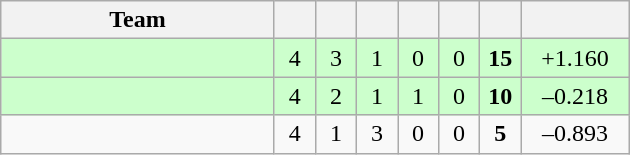<table class="wikitable" style="text-align:center">
<tr>
<th style="width:175px;">Team</th>
<th style="width:20px;"></th>
<th style="width:20px;"></th>
<th style="width:20px;"></th>
<th style="width:20px;"></th>
<th style="width:20px;"></th>
<th style="width:20px;"></th>
<th style="width:65px;"></th>
</tr>
<tr style="background:#cfc">
<td style="text-align:left"></td>
<td>4</td>
<td>3</td>
<td>1</td>
<td>0</td>
<td>0</td>
<td><strong>15</strong></td>
<td>+1.160</td>
</tr>
<tr style="background:#cfc">
<td style="text-align:left"></td>
<td>4</td>
<td>2</td>
<td>1</td>
<td>1</td>
<td>0</td>
<td><strong>10</strong></td>
<td>–0.218</td>
</tr>
<tr>
<td style="text-align:left"></td>
<td>4</td>
<td>1</td>
<td>3</td>
<td>0</td>
<td>0</td>
<td><strong>5</strong></td>
<td>–0.893</td>
</tr>
</table>
